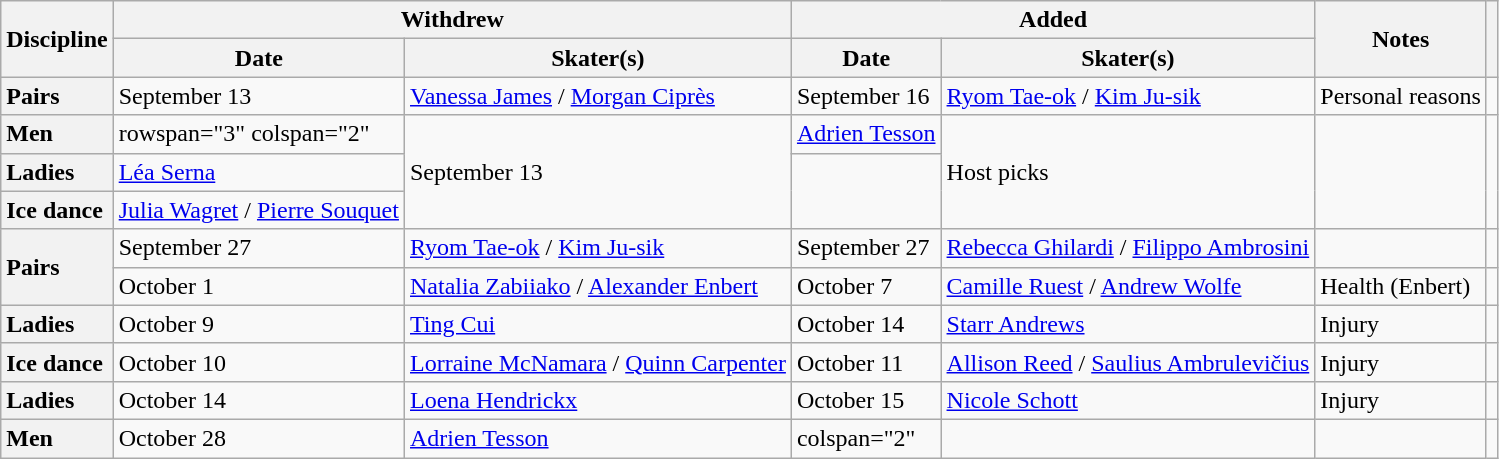<table class="wikitable unsortable">
<tr>
<th scope="col" rowspan=2>Discipline</th>
<th scope="col" colspan=2>Withdrew</th>
<th scope="col" colspan=2>Added</th>
<th scope="col" rowspan=2>Notes</th>
<th scope="col" rowspan=2></th>
</tr>
<tr>
<th>Date</th>
<th>Skater(s)</th>
<th>Date</th>
<th>Skater(s)</th>
</tr>
<tr>
<th scope="row" style="text-align:left">Pairs</th>
<td>September 13</td>
<td> <a href='#'>Vanessa James</a> / <a href='#'>Morgan Ciprès</a></td>
<td>September 16</td>
<td> <a href='#'>Ryom Tae-ok</a> / <a href='#'>Kim Ju-sik</a></td>
<td>Personal reasons</td>
<td></td>
</tr>
<tr>
<th scope="row" style="text-align:left">Men</th>
<td>rowspan="3" colspan="2" </td>
<td rowspan="3">September 13</td>
<td> <a href='#'>Adrien Tesson</a></td>
<td rowspan=3>Host picks</td>
<td rowspan=3></td>
</tr>
<tr>
<th scope="row" style="text-align:left">Ladies</th>
<td> <a href='#'>Léa Serna</a></td>
</tr>
<tr>
<th scope="row" style="text-align:left">Ice dance</th>
<td> <a href='#'>Julia Wagret</a> / <a href='#'>Pierre Souquet</a></td>
</tr>
<tr>
<th scope="row" style="text-align:left" rowspan="2">Pairs</th>
<td>September 27</td>
<td> <a href='#'>Ryom Tae-ok</a> / <a href='#'>Kim Ju-sik</a></td>
<td>September 27</td>
<td> <a href='#'>Rebecca Ghilardi</a> / <a href='#'>Filippo Ambrosini</a></td>
<td></td>
<td></td>
</tr>
<tr>
<td>October 1</td>
<td> <a href='#'>Natalia Zabiiako</a> / <a href='#'>Alexander Enbert</a></td>
<td>October 7</td>
<td> <a href='#'>Camille Ruest</a> / <a href='#'>Andrew Wolfe</a></td>
<td>Health (Enbert)</td>
<td></td>
</tr>
<tr>
<th scope="row" style="text-align:left">Ladies</th>
<td>October 9</td>
<td> <a href='#'>Ting Cui</a></td>
<td>October 14</td>
<td> <a href='#'>Starr Andrews</a></td>
<td>Injury</td>
<td></td>
</tr>
<tr>
<th scope="row" style="text-align:left">Ice dance</th>
<td>October 10</td>
<td> <a href='#'>Lorraine McNamara</a> / <a href='#'>Quinn Carpenter</a></td>
<td>October 11</td>
<td> <a href='#'>Allison Reed</a> / <a href='#'>Saulius Ambrulevičius</a></td>
<td>Injury</td>
<td></td>
</tr>
<tr>
<th scope="row" style="text-align:left">Ladies</th>
<td>October 14</td>
<td> <a href='#'>Loena Hendrickx</a></td>
<td>October 15</td>
<td> <a href='#'>Nicole Schott</a></td>
<td>Injury</td>
<td></td>
</tr>
<tr>
<th scope="row" style="text-align:left">Men</th>
<td>October 28</td>
<td> <a href='#'>Adrien Tesson</a></td>
<td>colspan="2" </td>
<td></td>
<td></td>
</tr>
</table>
